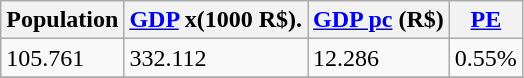<table class="wikitable" border="1">
<tr>
<th>Population </th>
<th><a href='#'>GDP</a> x(1000 R$).</th>
<th><a href='#'>GDP pc</a> (R$) </th>
<th><a href='#'>PE</a></th>
</tr>
<tr>
<td>105.761</td>
<td>332.112</td>
<td>12.286</td>
<td>0.55%</td>
</tr>
<tr>
</tr>
</table>
